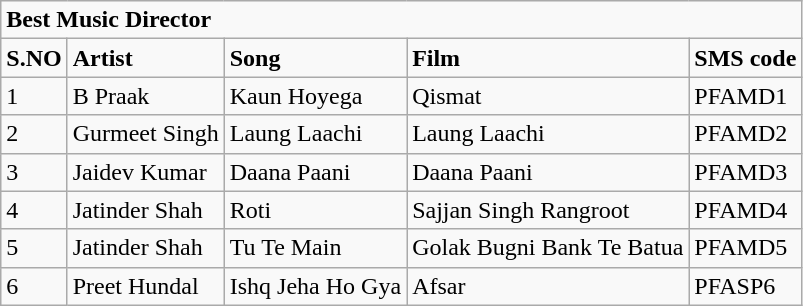<table class="wikitable">
<tr>
<td colspan="5"><strong>Best  Music Director</strong></td>
</tr>
<tr>
<td><strong>S.NO</strong></td>
<td><strong>Artist</strong></td>
<td><strong>Song</strong></td>
<td><strong>Film</strong></td>
<td><strong>SMS code</strong></td>
</tr>
<tr>
<td>1</td>
<td>B Praak</td>
<td>Kaun Hoyega</td>
<td>Qismat</td>
<td>PFAMD1</td>
</tr>
<tr>
<td>2</td>
<td>Gurmeet Singh</td>
<td>Laung Laachi</td>
<td>Laung Laachi</td>
<td>PFAMD2</td>
</tr>
<tr>
<td>3</td>
<td>Jaidev Kumar</td>
<td>Daana Paani</td>
<td>Daana Paani</td>
<td>PFAMD3</td>
</tr>
<tr>
<td>4</td>
<td>Jatinder Shah</td>
<td>Roti</td>
<td>Sajjan Singh Rangroot</td>
<td>PFAMD4</td>
</tr>
<tr>
<td>5</td>
<td>Jatinder Shah</td>
<td>Tu Te Main</td>
<td>Golak Bugni Bank Te Batua</td>
<td>PFAMD5</td>
</tr>
<tr>
<td>6</td>
<td>Preet Hundal</td>
<td>Ishq Jeha Ho Gya</td>
<td>Afsar</td>
<td>PFASP6</td>
</tr>
</table>
